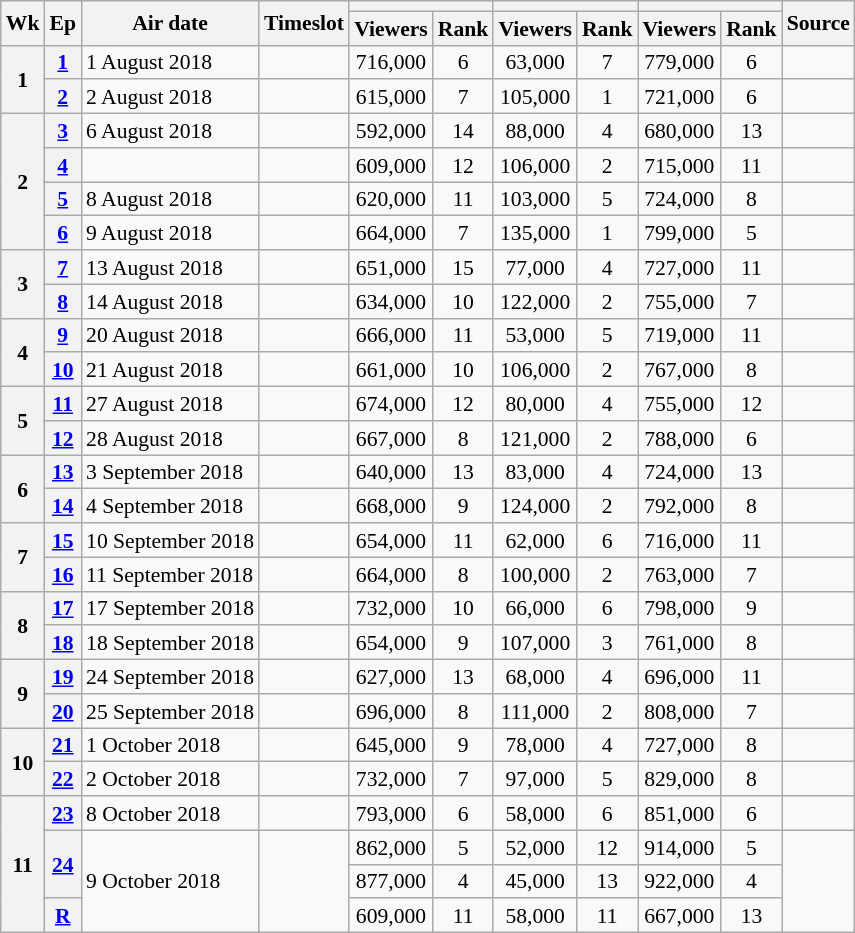<table class="wikitable nowrap" style="text-align:center; font-size:90%; line-height:16px;">
<tr>
<th rowspan="2">Wk</th>
<th rowspan="2">Ep</th>
<th rowspan="2" class="unsortable">Air date</th>
<th rowspan="2" class="unsortable">Timeslot</th>
<th colspan="2"></th>
<th colspan="2"></th>
<th colspan="2"></th>
<th rowspan="2">Source</th>
</tr>
<tr>
<th>Viewers</th>
<th>Rank</th>
<th>Viewers</th>
<th>Rank</th>
<th>Viewers</th>
<th>Rank</th>
</tr>
<tr>
<th rowspan="2">1</th>
<th><a href='#'>1</a></th>
<td style="text-align:left">1 August 2018</td>
<td style="text-align:left"></td>
<td>716,000</td>
<td>6</td>
<td>63,000</td>
<td>7</td>
<td>779,000</td>
<td>6</td>
<td></td>
</tr>
<tr>
<th><a href='#'>2</a></th>
<td style="text-align:left">2 August 2018</td>
<td style="text-align:left"></td>
<td>615,000</td>
<td>7</td>
<td>105,000</td>
<td>1</td>
<td>721,000</td>
<td>6</td>
<td></td>
</tr>
<tr>
<th rowspan="4">2</th>
<th><a href='#'>3</a></th>
<td style="text-align:left">6 August 2018</td>
<td style="text-align:left"></td>
<td>592,000</td>
<td>14</td>
<td>88,000</td>
<td>4</td>
<td>680,000</td>
<td>13</td>
<td></td>
</tr>
<tr>
<th><a href='#'>4</a></th>
<td style="text-align:left"></td>
<td style="text-align:left"></td>
<td>609,000</td>
<td>12</td>
<td>106,000</td>
<td>2</td>
<td>715,000</td>
<td>11</td>
<td></td>
</tr>
<tr>
<th><a href='#'>5</a></th>
<td style="text-align:left">8 August 2018</td>
<td style="text-align:left"></td>
<td>620,000</td>
<td>11</td>
<td>103,000</td>
<td>5</td>
<td>724,000</td>
<td>8</td>
<td></td>
</tr>
<tr>
<th><a href='#'>6</a></th>
<td style="text-align:left">9 August 2018</td>
<td style="text-align:left"></td>
<td>664,000</td>
<td>7</td>
<td>135,000</td>
<td>1</td>
<td>799,000</td>
<td>5</td>
<td></td>
</tr>
<tr>
<th rowspan="2">3</th>
<th><a href='#'>7</a></th>
<td style="text-align:left">13 August 2018</td>
<td style="text-align:left"></td>
<td>651,000</td>
<td>15</td>
<td>77,000</td>
<td>4</td>
<td>727,000</td>
<td>11</td>
<td></td>
</tr>
<tr>
<th><a href='#'>8</a></th>
<td style="text-align:left">14 August 2018</td>
<td style="text-align:left"></td>
<td>634,000</td>
<td>10</td>
<td>122,000</td>
<td>2</td>
<td>755,000</td>
<td>7</td>
<td></td>
</tr>
<tr>
<th rowspan="2">4</th>
<th><a href='#'>9</a></th>
<td style="text-align:left">20 August 2018</td>
<td style="text-align:left"></td>
<td>666,000</td>
<td>11</td>
<td>53,000</td>
<td>5</td>
<td>719,000</td>
<td>11</td>
<td></td>
</tr>
<tr>
<th><a href='#'>10</a></th>
<td style="text-align:left">21 August 2018</td>
<td style="text-align:left"></td>
<td>661,000</td>
<td>10</td>
<td>106,000</td>
<td>2</td>
<td>767,000</td>
<td>8</td>
<td></td>
</tr>
<tr>
<th rowspan="2">5</th>
<th><a href='#'>11</a></th>
<td style="text-align:left">27 August 2018</td>
<td style="text-align:left"></td>
<td>674,000</td>
<td>12</td>
<td>80,000</td>
<td>4</td>
<td>755,000</td>
<td>12</td>
<td></td>
</tr>
<tr>
<th><a href='#'>12</a></th>
<td style="text-align:left">28 August 2018</td>
<td style="text-align:left"></td>
<td>667,000</td>
<td>8</td>
<td>121,000</td>
<td>2</td>
<td>788,000</td>
<td>6</td>
<td></td>
</tr>
<tr>
<th rowspan="2">6</th>
<th><a href='#'>13</a></th>
<td style="text-align:left">3 September 2018</td>
<td style="text-align:left"></td>
<td>640,000</td>
<td>13</td>
<td>83,000</td>
<td>4</td>
<td>724,000</td>
<td>13</td>
<td></td>
</tr>
<tr>
<th><a href='#'>14</a></th>
<td style="text-align:left">4 September 2018</td>
<td style="text-align:left"></td>
<td>668,000</td>
<td>9</td>
<td>124,000</td>
<td>2</td>
<td>792,000</td>
<td>8</td>
<td></td>
</tr>
<tr>
<th rowspan="2">7</th>
<th><a href='#'>15</a></th>
<td style="text-align:left">10 September 2018</td>
<td style="text-align:left"></td>
<td>654,000</td>
<td>11</td>
<td>62,000</td>
<td>6</td>
<td>716,000</td>
<td>11</td>
<td></td>
</tr>
<tr>
<th><a href='#'>16</a></th>
<td style="text-align:left">11 September 2018</td>
<td style="text-align:left"></td>
<td>664,000</td>
<td>8</td>
<td>100,000</td>
<td>2</td>
<td>763,000</td>
<td>7</td>
<td></td>
</tr>
<tr>
<th rowspan="2">8</th>
<th><a href='#'>17</a></th>
<td style="text-align:left">17 September 2018</td>
<td style="text-align:left"></td>
<td>732,000</td>
<td>10</td>
<td>66,000</td>
<td>6</td>
<td>798,000</td>
<td>9</td>
<td></td>
</tr>
<tr>
<th><a href='#'>18</a></th>
<td style="text-align:left">18 September 2018</td>
<td style="text-align:left"></td>
<td>654,000</td>
<td>9</td>
<td>107,000</td>
<td>3</td>
<td>761,000</td>
<td>8</td>
<td></td>
</tr>
<tr>
<th rowspan=2>9</th>
<th><a href='#'>19</a></th>
<td style="text-align:left">24 September 2018</td>
<td style="text-align:left"></td>
<td>627,000</td>
<td>13</td>
<td>68,000</td>
<td>4</td>
<td>696,000</td>
<td>11</td>
<td></td>
</tr>
<tr>
<th><a href='#'>20</a></th>
<td style="text-align:left">25 September 2018</td>
<td style="text-align:left"></td>
<td>696,000</td>
<td>8</td>
<td>111,000</td>
<td>2</td>
<td>808,000</td>
<td>7</td>
<td></td>
</tr>
<tr>
<th rowspan="2">10</th>
<th><a href='#'>21</a></th>
<td style="text-align:left">1 October 2018</td>
<td style="text-align:left"></td>
<td>645,000</td>
<td>9</td>
<td>78,000</td>
<td>4</td>
<td>727,000</td>
<td>8</td>
<td></td>
</tr>
<tr>
<th><a href='#'>22</a></th>
<td style="text-align:left">2 October 2018</td>
<td style="text-align:left"></td>
<td>732,000</td>
<td>7</td>
<td>97,000</td>
<td>5</td>
<td>829,000</td>
<td>8</td>
<td></td>
</tr>
<tr>
<th rowspan="4">11</th>
<th><a href='#'>23</a></th>
<td style="text-align:left">8 October 2018</td>
<td style="text-align:left"></td>
<td>793,000</td>
<td>6</td>
<td>58,000</td>
<td>6</td>
<td>851,000</td>
<td>6</td>
<td></td>
</tr>
<tr>
<th rowspan="2"><a href='#'>24</a></th>
<td rowspan="3" style="text-align:left">9 October 2018</td>
<td rowspan="3" style="text-align:left"></td>
<td>862,000</td>
<td>5</td>
<td>52,000</td>
<td>12</td>
<td>914,000</td>
<td>5</td>
<td rowspan="3"></td>
</tr>
<tr>
<td>877,000</td>
<td>4</td>
<td>45,000</td>
<td>13</td>
<td>922,000</td>
<td>4</td>
</tr>
<tr>
<th><a href='#'>R</a></th>
<td>609,000</td>
<td>11</td>
<td>58,000</td>
<td>11</td>
<td>667,000</td>
<td>13</td>
</tr>
</table>
